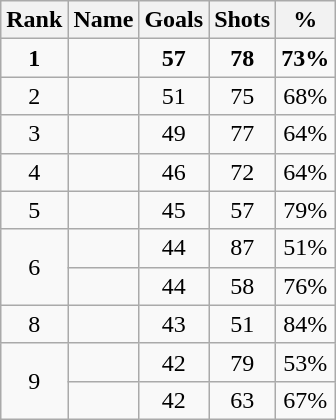<table class="wikitable sortable" style="text-align: center;">
<tr>
<th>Rank</th>
<th>Name</th>
<th>Goals</th>
<th>Shots</th>
<th>%</th>
</tr>
<tr>
<td><strong>1</strong></td>
<td align="left"></td>
<td><strong>57</strong></td>
<td><strong>78</strong></td>
<td><strong>73%</strong></td>
</tr>
<tr>
<td>2</td>
<td align="left"></td>
<td>51</td>
<td>75</td>
<td>68%</td>
</tr>
<tr>
<td>3</td>
<td align="left"></td>
<td>49</td>
<td>77</td>
<td>64%</td>
</tr>
<tr>
<td>4</td>
<td align="left"></td>
<td>46</td>
<td>72</td>
<td>64%</td>
</tr>
<tr>
<td>5</td>
<td align="left"></td>
<td>45</td>
<td>57</td>
<td>79%</td>
</tr>
<tr>
<td rowspan=2>6</td>
<td align="left"></td>
<td>44</td>
<td>87</td>
<td>51%</td>
</tr>
<tr>
<td align="left"></td>
<td>44</td>
<td>58</td>
<td>76%</td>
</tr>
<tr>
<td>8</td>
<td align="left"></td>
<td>43</td>
<td>51</td>
<td>84%</td>
</tr>
<tr>
<td rowspan=2>9</td>
<td align="left"></td>
<td>42</td>
<td>79</td>
<td>53%</td>
</tr>
<tr>
<td align="left"></td>
<td>42</td>
<td>63</td>
<td>67%</td>
</tr>
</table>
